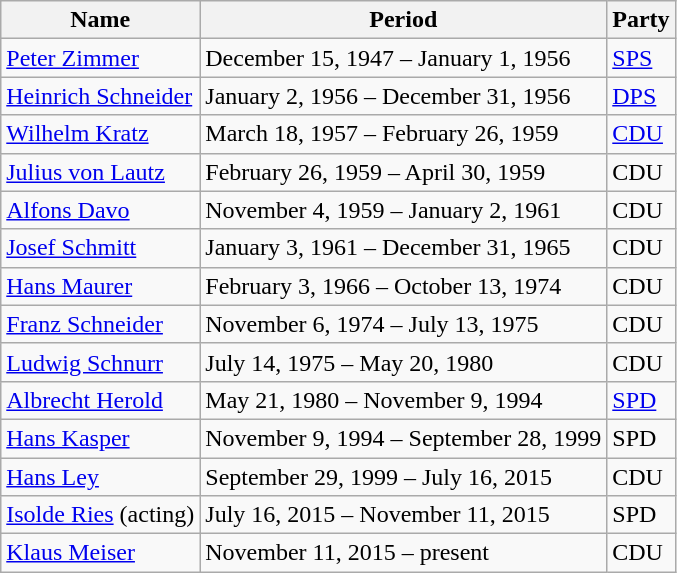<table class="wikitable">
<tr>
<th>Name</th>
<th>Period</th>
<th>Party</th>
</tr>
<tr>
<td><a href='#'>Peter Zimmer</a></td>
<td>December 15, 1947 – January 1, 1956</td>
<td><a href='#'>SPS</a></td>
</tr>
<tr>
<td><a href='#'>Heinrich Schneider</a></td>
<td>January 2, 1956 – December 31, 1956</td>
<td><a href='#'>DPS</a></td>
</tr>
<tr>
<td><a href='#'>Wilhelm Kratz</a></td>
<td>March 18, 1957 – February 26, 1959</td>
<td><a href='#'>CDU</a></td>
</tr>
<tr>
<td><a href='#'>Julius von Lautz</a></td>
<td>February 26, 1959 – April 30, 1959</td>
<td>CDU</td>
</tr>
<tr>
<td><a href='#'>Alfons Davo</a></td>
<td>November 4, 1959 – January 2, 1961</td>
<td>CDU</td>
</tr>
<tr>
<td><a href='#'>Josef Schmitt</a></td>
<td>January 3, 1961 – December 31, 1965</td>
<td>CDU</td>
</tr>
<tr>
<td><a href='#'>Hans Maurer</a></td>
<td>February 3, 1966 – October 13, 1974</td>
<td>CDU</td>
</tr>
<tr>
<td><a href='#'>Franz Schneider</a></td>
<td>November 6, 1974 – July 13, 1975</td>
<td>CDU</td>
</tr>
<tr>
<td><a href='#'>Ludwig Schnurr</a></td>
<td>July 14, 1975 – May 20, 1980</td>
<td>CDU</td>
</tr>
<tr>
<td><a href='#'>Albrecht Herold</a></td>
<td>May 21, 1980 – November 9, 1994</td>
<td><a href='#'>SPD</a></td>
</tr>
<tr>
<td><a href='#'>Hans Kasper</a></td>
<td>November 9, 1994 – September 28, 1999</td>
<td>SPD</td>
</tr>
<tr>
<td><a href='#'>Hans Ley</a></td>
<td>September 29, 1999 – July 16, 2015</td>
<td>CDU</td>
</tr>
<tr>
<td><a href='#'>Isolde Ries</a> (acting)</td>
<td>July 16, 2015 – November 11, 2015</td>
<td>SPD</td>
</tr>
<tr>
<td><a href='#'>Klaus Meiser</a></td>
<td>November 11, 2015 – present</td>
<td>CDU</td>
</tr>
</table>
